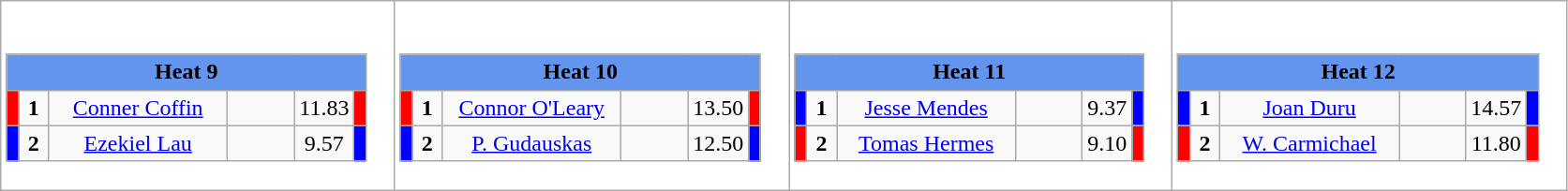<table class="wikitable" style="background:#fff;">
<tr>
<td><div><br><table class="wikitable">
<tr>
<td colspan="6"  style="text-align:center; background:#6495ed;"><strong>Heat 9</strong></td>
</tr>
<tr>
<td style="width:01px; background: #f00;"></td>
<td style="width:14px; text-align:center;"><strong>1</strong></td>
<td style="width:120px; text-align:center;"><a href='#'>Conner Coffin</a></td>
<td style="width:40px; text-align:center;"></td>
<td style="width:20px; text-align:center;">11.83</td>
<td style="width:01px; background: #f00;"></td>
</tr>
<tr>
<td style="width:01px; background: #00f;"></td>
<td style="width:14px; text-align:center;"><strong>2</strong></td>
<td style="width:120px; text-align:center;"><a href='#'>Ezekiel Lau</a></td>
<td style="width:40px; text-align:center;"></td>
<td style="width:20px; text-align:center;">9.57</td>
<td style="width:01px; background: #00f;"></td>
</tr>
</table>
</div></td>
<td><div><br><table class="wikitable">
<tr>
<td colspan="6"  style="text-align:center; background:#6495ed;"><strong>Heat 10</strong></td>
</tr>
<tr>
<td style="width:01px; background: #f00;"></td>
<td style="width:14px; text-align:center;"><strong>1</strong></td>
<td style="width:120px; text-align:center;"><a href='#'>Connor O'Leary</a></td>
<td style="width:40px; text-align:center;"></td>
<td style="width:20px; text-align:center;">13.50</td>
<td style="width:01px; background: #f00;"></td>
</tr>
<tr>
<td style="width:01px; background: #00f;"></td>
<td style="width:14px; text-align:center;"><strong>2</strong></td>
<td style="width:120px; text-align:center;"><a href='#'>P. Gudauskas</a></td>
<td style="width:40px; text-align:center;"></td>
<td style="width:20px; text-align:center;">12.50</td>
<td style="width:01px; background: #00f;"></td>
</tr>
</table>
</div></td>
<td><div><br><table class="wikitable">
<tr>
<td colspan="6"  style="text-align:center; background:#6495ed;"><strong>Heat 11</strong></td>
</tr>
<tr>
<td style="width:01px; background: #00f;"></td>
<td style="width:14px; text-align:center;"><strong>1</strong></td>
<td style="width:120px; text-align:center;"><a href='#'>Jesse Mendes</a></td>
<td style="width:40px; text-align:center;"></td>
<td style="width:20px; text-align:center;">9.37</td>
<td style="width:01px; background: #00f;"></td>
</tr>
<tr>
<td style="width:01px; background: #f00;"></td>
<td style="width:14px; text-align:center;"><strong>2</strong></td>
<td style="width:120px; text-align:center;"><a href='#'>Tomas Hermes</a></td>
<td style="width:40px; text-align:center;"></td>
<td style="width:20px; text-align:center;">9.10</td>
<td style="width:01px; background: #f00;"></td>
</tr>
</table>
</div></td>
<td><div><br><table class="wikitable">
<tr>
<td colspan="6"  style="text-align:center; background:#6495ed;"><strong>Heat 12</strong></td>
</tr>
<tr>
<td style="width:01px; background: #00f;"></td>
<td style="width:14px; text-align:center;"><strong>1</strong></td>
<td style="width:120px; text-align:center;"><a href='#'>Joan Duru</a></td>
<td style="width:40px; text-align:center;"></td>
<td style="width:20px; text-align:center;">14.57</td>
<td style="width:01px; background: #00f;"></td>
</tr>
<tr>
<td style="width:01px; background: #f00;"></td>
<td style="width:14px; text-align:center;"><strong>2</strong></td>
<td style="width:120px; text-align:center;"><a href='#'>W. Carmichael</a></td>
<td style="width:40px; text-align:center;"></td>
<td style="width:20px; text-align:center;">11.80</td>
<td style="width:01px; background: #f00;"></td>
</tr>
</table>
</div></td>
</tr>
</table>
